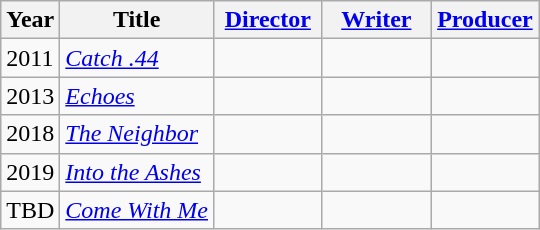<table class="wikitable">
<tr>
<th>Year</th>
<th>Title</th>
<th width=65><a href='#'>Director</a></th>
<th width=65><a href='#'>Writer</a></th>
<th width=65><a href='#'>Producer</a></th>
</tr>
<tr>
<td>2011</td>
<td style="text-align:left;"><em><a href='#'>Catch .44</a></em></td>
<td></td>
<td></td>
<td></td>
</tr>
<tr>
<td>2013</td>
<td style="text-align:left;"><em><a href='#'>Echoes</a></em></td>
<td></td>
<td></td>
<td></td>
</tr>
<tr>
<td>2018</td>
<td><em><a href='#'>The Neighbor</a></em></td>
<td></td>
<td></td>
<td></td>
</tr>
<tr>
<td>2019</td>
<td><em><a href='#'>Into the Ashes</a></em></td>
<td></td>
<td></td>
<td></td>
</tr>
<tr>
<td>TBD</td>
<td><em><a href='#'>Come With Me</a></em></td>
<td></td>
<td></td>
<td></td>
</tr>
</table>
